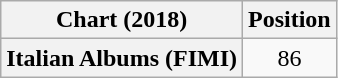<table class="wikitable plainrowheaders" style="text-align:center">
<tr>
<th scope="col">Chart (2018)</th>
<th scope="col">Position</th>
</tr>
<tr>
<th scope="row">Italian Albums (FIMI)</th>
<td>86</td>
</tr>
</table>
